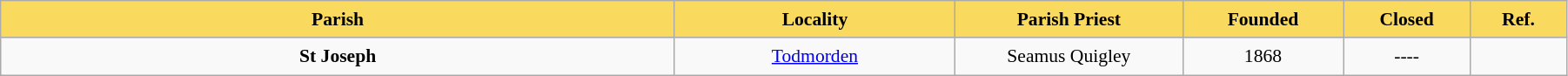<table class="wikitable sortable" style="font-size:90%; width:95%; border:0; text-align:center; line-height:150%;">
<tr>
<th style="height:17px; background:#FADA5E; color:Black; width:250px;">Parish</th>
<th style="height:17px; background:#FADA5E; color:Black; width:100px;">Locality</th>
<th style="height:17px; background:#FADA5E; color:Black; width:80px;">Parish Priest</th>
<th style="height:17px; background:#FADA5E; color:Black; width:35px;">Founded</th>
<th style="height:17px; background:#FADA5E; color:Black; width:35px;">Closed</th>
<th class="unsortable"  style="height:17px; background:#FADA5E; color:Black; width:30px;">Ref.</th>
</tr>
<tr>
<td><strong>St Joseph</strong></td>
<td><a href='#'>Todmorden</a></td>
<td>Seamus Quigley</td>
<td>1868</td>
<td>----</td>
<td></td>
</tr>
</table>
